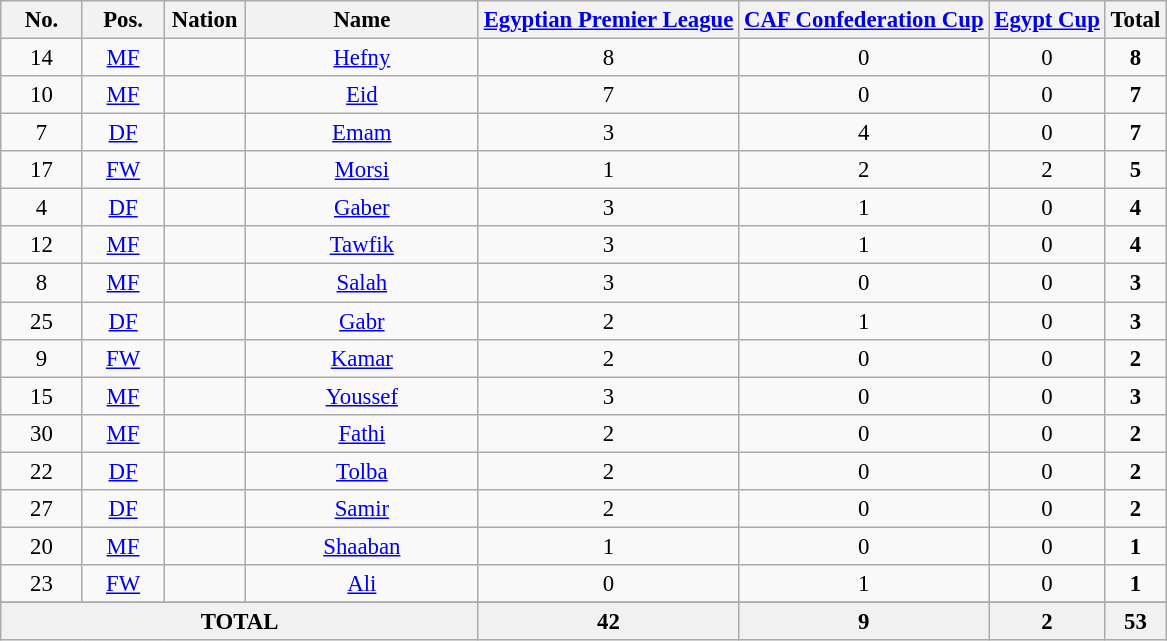<table class="wikitable sortable" style="font-size: 95%; text-align: center">
<tr>
<th width="7%"><strong>No.</strong></th>
<th width="7%"><strong>Pos.</strong></th>
<th width="7%"><strong>Nation</strong></th>
<th width="20%"><strong>Name</strong></th>
<th><a href='#'>Egyptian Premier League</a></th>
<th><a href='#'>CAF Confederation Cup</a></th>
<th><a href='#'>Egypt Cup</a></th>
<th>Total</th>
</tr>
<tr>
<td>14</td>
<td><a href='#'>MF</a></td>
<td></td>
<td><a href='#'>Hefny</a></td>
<td>8 </td>
<td>0 </td>
<td>0 </td>
<td><strong>8</strong> </td>
</tr>
<tr>
<td>10</td>
<td><a href='#'>MF</a></td>
<td></td>
<td><a href='#'>Eid</a></td>
<td>7 </td>
<td>0 </td>
<td>0 </td>
<td><strong>7</strong> </td>
</tr>
<tr>
<td>7</td>
<td><a href='#'>DF</a></td>
<td></td>
<td><a href='#'>Emam</a></td>
<td>3 </td>
<td>4 </td>
<td>0 </td>
<td><strong>7</strong> </td>
</tr>
<tr>
<td>17</td>
<td><a href='#'>FW</a></td>
<td></td>
<td><a href='#'>Morsi</a></td>
<td>1 </td>
<td>2 </td>
<td>2 </td>
<td><strong>5</strong> </td>
</tr>
<tr>
<td>4</td>
<td><a href='#'>DF</a></td>
<td></td>
<td><a href='#'>Gaber</a></td>
<td>3 </td>
<td>1 </td>
<td>0 </td>
<td><strong>4</strong> </td>
</tr>
<tr>
<td>12</td>
<td><a href='#'>MF</a></td>
<td></td>
<td><a href='#'>Tawfik</a></td>
<td>3 </td>
<td>1 </td>
<td>0 </td>
<td><strong>4</strong> </td>
</tr>
<tr>
<td>8</td>
<td><a href='#'>MF</a></td>
<td></td>
<td><a href='#'>Salah</a></td>
<td>3 </td>
<td>0 </td>
<td>0 </td>
<td><strong>3</strong> </td>
</tr>
<tr>
<td>25</td>
<td><a href='#'>DF</a></td>
<td></td>
<td><a href='#'>Gabr</a></td>
<td>2 </td>
<td>1 </td>
<td>0 </td>
<td><strong>3</strong> </td>
</tr>
<tr>
<td>9</td>
<td><a href='#'>FW</a></td>
<td></td>
<td><a href='#'>Kamar</a></td>
<td>2 </td>
<td>0 </td>
<td>0 </td>
<td><strong>2</strong> </td>
</tr>
<tr>
<td>15</td>
<td><a href='#'>MF</a></td>
<td></td>
<td><a href='#'>Youssef</a></td>
<td>3 </td>
<td>0 </td>
<td>0 </td>
<td><strong>3</strong> </td>
</tr>
<tr>
<td>30</td>
<td><a href='#'>MF</a></td>
<td></td>
<td><a href='#'>Fathi</a></td>
<td>2 </td>
<td>0 </td>
<td>0 </td>
<td><strong>2</strong> </td>
</tr>
<tr>
<td>22</td>
<td><a href='#'>DF</a></td>
<td></td>
<td><a href='#'>Tolba</a></td>
<td>2 </td>
<td>0 </td>
<td>0 </td>
<td><strong>2</strong> </td>
</tr>
<tr>
<td>27</td>
<td><a href='#'>DF</a></td>
<td></td>
<td><a href='#'>Samir</a></td>
<td>2 </td>
<td>0 </td>
<td>0 </td>
<td><strong>2</strong> </td>
</tr>
<tr>
<td>20</td>
<td><a href='#'>MF</a></td>
<td></td>
<td><a href='#'>Shaaban</a></td>
<td>1 </td>
<td>0 </td>
<td>0 </td>
<td><strong>1</strong> </td>
</tr>
<tr>
<td>23</td>
<td><a href='#'>FW</a></td>
<td></td>
<td><a href='#'>Ali</a></td>
<td>0 </td>
<td>1 </td>
<td>0 </td>
<td><strong>1</strong> </td>
</tr>
<tr>
</tr>
<tr bgcolor="F1F1F1" >
<td colspan=4><strong>TOTAL</strong></td>
<td><strong>42</strong> </td>
<td><strong>9</strong></td>
<td><strong>2</strong> </td>
<td><strong>53</strong> </td>
</tr>
</table>
